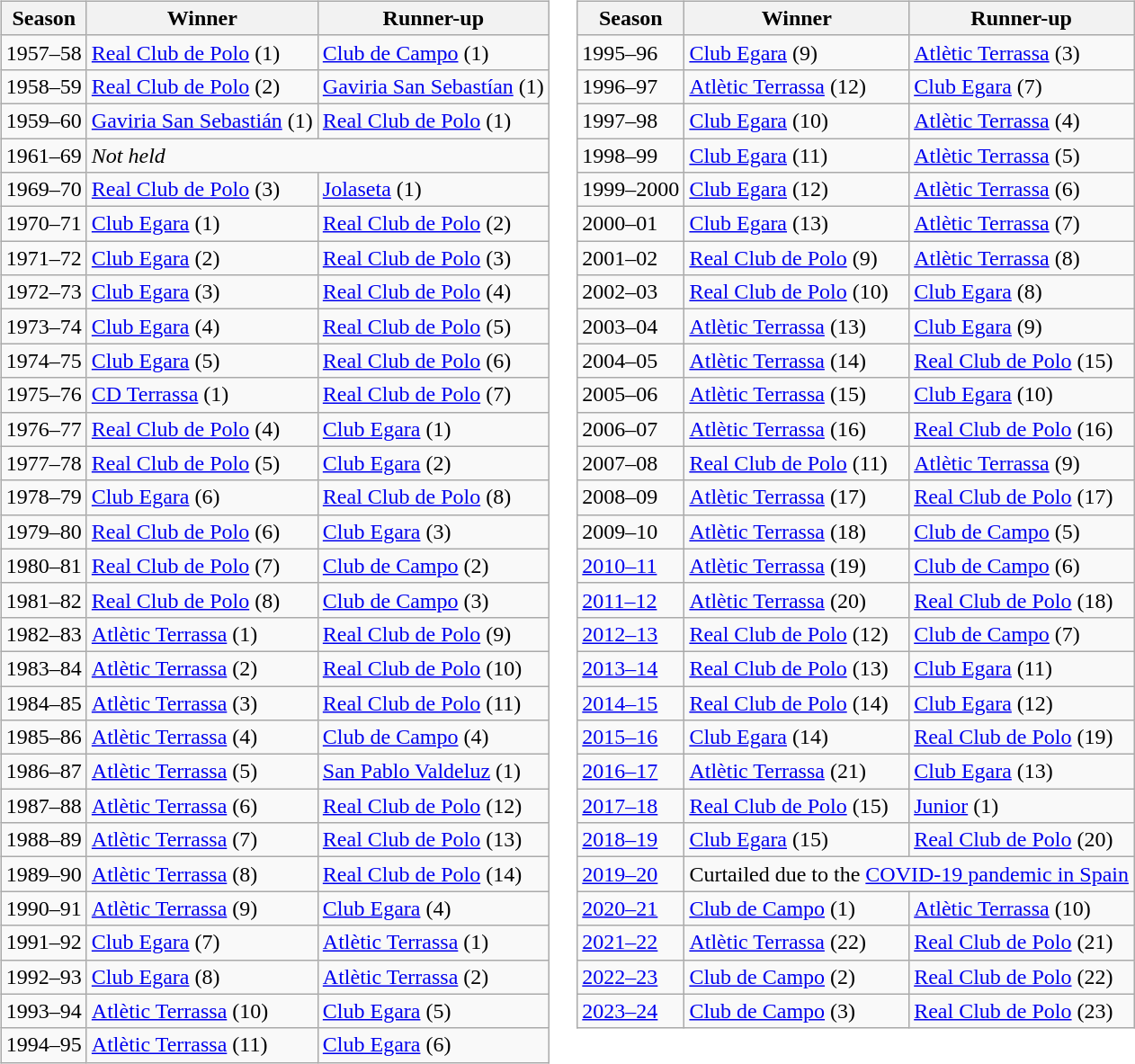<table>
<tr style="vertical-align: top;">
<td><br><table class="wikitable">
<tr>
<th>Season</th>
<th>Winner</th>
<th>Runner-up</th>
</tr>
<tr>
<td>1957–58</td>
<td><a href='#'>Real Club de Polo</a> (1)</td>
<td><a href='#'>Club de Campo</a> (1)</td>
</tr>
<tr>
<td>1958–59</td>
<td><a href='#'>Real Club de Polo</a> (2)</td>
<td><a href='#'>Gaviria San Sebastían</a> (1)</td>
</tr>
<tr>
<td>1959–60</td>
<td><a href='#'>Gaviria San Sebastián</a> (1)</td>
<td><a href='#'>Real Club de Polo</a> (1)</td>
</tr>
<tr>
<td>1961–69</td>
<td colspan=2><em>Not held</em></td>
</tr>
<tr>
<td>1969–70</td>
<td><a href='#'>Real Club de Polo</a> (3)</td>
<td><a href='#'>Jolaseta</a> (1)</td>
</tr>
<tr>
<td>1970–71</td>
<td><a href='#'>Club Egara</a> (1)</td>
<td><a href='#'>Real Club de Polo</a> (2)</td>
</tr>
<tr>
<td>1971–72</td>
<td><a href='#'>Club Egara</a> (2)</td>
<td><a href='#'>Real Club de Polo</a> (3)</td>
</tr>
<tr>
<td>1972–73</td>
<td><a href='#'>Club Egara</a> (3)</td>
<td><a href='#'>Real Club de Polo</a> (4)</td>
</tr>
<tr>
<td>1973–74</td>
<td><a href='#'>Club Egara</a> (4)</td>
<td><a href='#'>Real Club de Polo</a> (5)</td>
</tr>
<tr>
<td>1974–75</td>
<td><a href='#'>Club Egara</a> (5)</td>
<td><a href='#'>Real Club de Polo</a> (6)</td>
</tr>
<tr>
<td>1975–76</td>
<td><a href='#'>CD Terrassa</a> (1)</td>
<td><a href='#'>Real Club de Polo</a> (7)</td>
</tr>
<tr>
<td>1976–77</td>
<td><a href='#'>Real Club de Polo</a> (4)</td>
<td><a href='#'>Club Egara</a> (1)</td>
</tr>
<tr>
<td>1977–78</td>
<td><a href='#'>Real Club de Polo</a> (5)</td>
<td><a href='#'>Club Egara</a> (2)</td>
</tr>
<tr>
<td>1978–79</td>
<td><a href='#'>Club Egara</a> (6)</td>
<td><a href='#'>Real Club de Polo</a> (8)</td>
</tr>
<tr>
<td>1979–80</td>
<td><a href='#'>Real Club de Polo</a> (6)</td>
<td><a href='#'>Club Egara</a> (3)</td>
</tr>
<tr>
<td>1980–81</td>
<td><a href='#'>Real Club de Polo</a> (7)</td>
<td><a href='#'>Club de Campo</a> (2)</td>
</tr>
<tr>
<td>1981–82</td>
<td><a href='#'>Real Club de Polo</a> (8)</td>
<td><a href='#'>Club de Campo</a> (3)</td>
</tr>
<tr>
<td>1982–83</td>
<td><a href='#'>Atlètic Terrassa</a> (1)</td>
<td><a href='#'>Real Club de Polo</a> (9)</td>
</tr>
<tr>
<td>1983–84</td>
<td><a href='#'>Atlètic Terrassa</a> (2)</td>
<td><a href='#'>Real Club de Polo</a> (10)</td>
</tr>
<tr>
<td>1984–85</td>
<td><a href='#'>Atlètic Terrassa</a> (3)</td>
<td><a href='#'>Real Club de Polo</a> (11)</td>
</tr>
<tr>
<td>1985–86</td>
<td><a href='#'>Atlètic Terrassa</a> (4)</td>
<td><a href='#'>Club de Campo</a> (4)</td>
</tr>
<tr>
<td>1986–87</td>
<td><a href='#'>Atlètic Terrassa</a> (5)</td>
<td><a href='#'>San Pablo Valdeluz</a> (1)</td>
</tr>
<tr>
<td>1987–88</td>
<td><a href='#'>Atlètic Terrassa</a> (6)</td>
<td><a href='#'>Real Club de Polo</a> (12)</td>
</tr>
<tr>
<td>1988–89</td>
<td><a href='#'>Atlètic Terrassa</a> (7)</td>
<td><a href='#'>Real Club de Polo</a> (13)</td>
</tr>
<tr>
<td>1989–90</td>
<td><a href='#'>Atlètic Terrassa</a> (8)</td>
<td><a href='#'>Real Club de Polo</a> (14)</td>
</tr>
<tr>
<td>1990–91</td>
<td><a href='#'>Atlètic Terrassa</a> (9)</td>
<td><a href='#'>Club Egara</a> (4)</td>
</tr>
<tr>
<td>1991–92</td>
<td><a href='#'>Club Egara</a> (7)</td>
<td><a href='#'>Atlètic Terrassa</a> (1)</td>
</tr>
<tr>
<td>1992–93</td>
<td><a href='#'>Club Egara</a> (8)</td>
<td><a href='#'>Atlètic Terrassa</a> (2)</td>
</tr>
<tr>
<td>1993–94</td>
<td><a href='#'>Atlètic Terrassa</a> (10)</td>
<td><a href='#'>Club Egara</a> (5)</td>
</tr>
<tr>
<td>1994–95</td>
<td><a href='#'>Atlètic Terrassa</a> (11)</td>
<td><a href='#'>Club Egara</a> (6)</td>
</tr>
</table>
</td>
<td><br><table class="wikitable">
<tr>
<th>Season</th>
<th>Winner</th>
<th>Runner-up</th>
</tr>
<tr>
<td>1995–96</td>
<td><a href='#'>Club Egara</a> (9)</td>
<td><a href='#'>Atlètic Terrassa</a> (3)</td>
</tr>
<tr>
<td>1996–97</td>
<td><a href='#'>Atlètic Terrassa</a> (12)</td>
<td><a href='#'>Club Egara</a> (7)</td>
</tr>
<tr>
<td>1997–98</td>
<td><a href='#'>Club Egara</a> (10)</td>
<td><a href='#'>Atlètic Terrassa</a> (4)</td>
</tr>
<tr>
<td>1998–99</td>
<td><a href='#'>Club Egara</a> (11)</td>
<td><a href='#'>Atlètic Terrassa</a> (5)</td>
</tr>
<tr>
<td>1999–2000</td>
<td><a href='#'>Club Egara</a> (12)</td>
<td><a href='#'>Atlètic Terrassa</a> (6)</td>
</tr>
<tr>
<td>2000–01</td>
<td><a href='#'>Club Egara</a> (13)</td>
<td><a href='#'>Atlètic Terrassa</a> (7)</td>
</tr>
<tr>
<td>2001–02</td>
<td><a href='#'>Real Club de Polo</a> (9)</td>
<td><a href='#'>Atlètic Terrassa</a> (8)</td>
</tr>
<tr>
<td>2002–03</td>
<td><a href='#'>Real Club de Polo</a> (10)</td>
<td><a href='#'>Club Egara</a> (8)</td>
</tr>
<tr>
<td>2003–04</td>
<td><a href='#'>Atlètic Terrassa</a> (13)</td>
<td><a href='#'>Club Egara</a> (9)</td>
</tr>
<tr>
<td>2004–05</td>
<td><a href='#'>Atlètic Terrassa</a> (14)</td>
<td><a href='#'>Real Club de Polo</a> (15)</td>
</tr>
<tr>
<td>2005–06</td>
<td><a href='#'>Atlètic Terrassa</a> (15)</td>
<td><a href='#'>Club Egara</a> (10)</td>
</tr>
<tr>
<td>2006–07</td>
<td><a href='#'>Atlètic Terrassa</a> (16)</td>
<td><a href='#'>Real Club de Polo</a> (16)</td>
</tr>
<tr>
<td>2007–08</td>
<td><a href='#'>Real Club de Polo</a> (11)</td>
<td><a href='#'>Atlètic Terrassa</a> (9)</td>
</tr>
<tr>
<td>2008–09</td>
<td><a href='#'>Atlètic Terrassa</a> (17)</td>
<td><a href='#'>Real Club de Polo</a> (17)</td>
</tr>
<tr>
<td>2009–10</td>
<td><a href='#'>Atlètic Terrassa</a> (18)</td>
<td><a href='#'>Club de Campo</a> (5)</td>
</tr>
<tr>
<td><a href='#'>2010–11</a></td>
<td><a href='#'>Atlètic Terrassa</a> (19)</td>
<td><a href='#'>Club de Campo</a> (6)</td>
</tr>
<tr>
<td><a href='#'>2011–12</a></td>
<td><a href='#'>Atlètic Terrassa</a> (20)</td>
<td><a href='#'>Real Club de Polo</a> (18)</td>
</tr>
<tr>
<td><a href='#'>2012–13</a></td>
<td><a href='#'>Real Club de Polo</a> (12)</td>
<td><a href='#'>Club de Campo</a> (7)</td>
</tr>
<tr>
<td><a href='#'>2013–14</a></td>
<td><a href='#'>Real Club de Polo</a> (13)</td>
<td><a href='#'>Club Egara</a> (11)</td>
</tr>
<tr>
<td><a href='#'>2014–15</a></td>
<td><a href='#'>Real Club de Polo</a> (14)</td>
<td><a href='#'>Club Egara</a> (12)</td>
</tr>
<tr>
<td><a href='#'>2015–16</a></td>
<td><a href='#'>Club Egara</a> (14)</td>
<td><a href='#'>Real Club de Polo</a> (19)</td>
</tr>
<tr>
<td><a href='#'>2016–17</a></td>
<td><a href='#'>Atlètic Terrassa</a> (21)</td>
<td><a href='#'>Club Egara</a> (13)</td>
</tr>
<tr>
<td><a href='#'>2017–18</a></td>
<td><a href='#'>Real Club de Polo</a> (15)</td>
<td><a href='#'>Junior</a> (1)</td>
</tr>
<tr>
<td><a href='#'>2018–19</a></td>
<td><a href='#'>Club Egara</a> (15)</td>
<td><a href='#'>Real Club de Polo</a> (20)</td>
</tr>
<tr>
<td><a href='#'>2019–20</a></td>
<td colspan=2>Curtailed due to the <a href='#'>COVID-19 pandemic in Spain</a></td>
</tr>
<tr>
<td><a href='#'>2020–21</a></td>
<td><a href='#'>Club de Campo</a> (1)</td>
<td><a href='#'>Atlètic Terrassa</a> (10)</td>
</tr>
<tr>
<td><a href='#'>2021–22</a></td>
<td><a href='#'>Atlètic Terrassa</a> (22)</td>
<td><a href='#'>Real Club de Polo</a> (21)</td>
</tr>
<tr>
<td><a href='#'>2022–23</a></td>
<td><a href='#'>Club de Campo</a> (2)</td>
<td><a href='#'>Real Club de Polo</a> (22)</td>
</tr>
<tr>
<td><a href='#'>2023–24</a></td>
<td><a href='#'>Club de Campo</a> (3)</td>
<td><a href='#'>Real Club de Polo</a> (23)</td>
</tr>
</table>
</td>
</tr>
</table>
